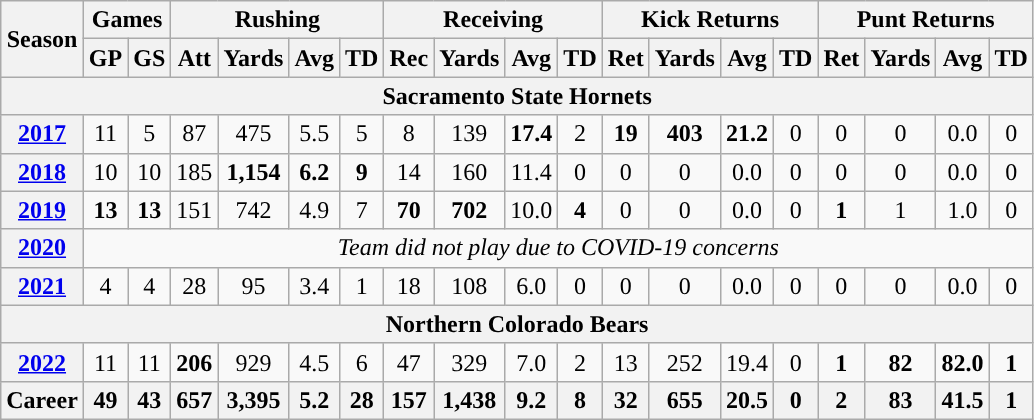<table class="wikitable" style="text-align:center;">
<tr>
<th rowspan="2">Season</th>
<th colspan="2">Games</th>
<th colspan="4">Rushing</th>
<th colspan="4">Receiving</th>
<th colspan="4">Kick Returns</th>
<th colspan="4">Punt Returns</th>
</tr>
<tr>
<th>GP</th>
<th>GS</th>
<th>Att</th>
<th>Yards</th>
<th>Avg</th>
<th>TD</th>
<th>Rec</th>
<th>Yards</th>
<th>Avg</th>
<th>TD</th>
<th>Ret</th>
<th>Yards</th>
<th>Avg</th>
<th>TD</th>
<th>Ret</th>
<th>Yards</th>
<th>Avg</th>
<th>TD</th>
</tr>
<tr>
<th colspan="19">Sacramento State Hornets</th>
</tr>
<tr>
<th><a href='#'>2017</a></th>
<td>11</td>
<td>5</td>
<td>87</td>
<td>475</td>
<td>5.5</td>
<td>5</td>
<td>8</td>
<td>139</td>
<td><strong>17.4</strong></td>
<td>2</td>
<td><strong>19</strong></td>
<td><strong>403</strong></td>
<td><strong>21.2</strong></td>
<td>0</td>
<td>0</td>
<td>0</td>
<td>0.0</td>
<td>0</td>
</tr>
<tr>
<th><a href='#'>2018</a></th>
<td>10</td>
<td>10</td>
<td>185</td>
<td><strong>1,154</strong></td>
<td><strong>6.2</strong></td>
<td><strong>9</strong></td>
<td>14</td>
<td>160</td>
<td>11.4</td>
<td>0</td>
<td>0</td>
<td>0</td>
<td>0.0</td>
<td>0</td>
<td>0</td>
<td>0</td>
<td>0.0</td>
<td>0</td>
</tr>
<tr>
<th><a href='#'>2019</a></th>
<td><strong>13</strong></td>
<td><strong>13</strong></td>
<td>151</td>
<td>742</td>
<td>4.9</td>
<td>7</td>
<td><strong>70</strong></td>
<td><strong>702</strong></td>
<td>10.0</td>
<td><strong>4</strong></td>
<td>0</td>
<td>0</td>
<td>0.0</td>
<td>0</td>
<td><strong>1</strong></td>
<td>1</td>
<td>1.0</td>
<td>0</td>
</tr>
<tr>
<th><a href='#'>2020</a></th>
<td colspan="18"><em>Team did not play due to COVID-19 concerns</em></td>
</tr>
<tr>
<th><a href='#'>2021</a></th>
<td>4</td>
<td>4</td>
<td>28</td>
<td>95</td>
<td>3.4</td>
<td>1</td>
<td>18</td>
<td>108</td>
<td>6.0</td>
<td>0</td>
<td>0</td>
<td>0</td>
<td>0.0</td>
<td>0</td>
<td>0</td>
<td>0</td>
<td>0.0</td>
<td>0</td>
</tr>
<tr>
<th colspan="19">Northern Colorado Bears</th>
</tr>
<tr>
<th><a href='#'>2022</a></th>
<td>11</td>
<td>11</td>
<td><strong>206</strong></td>
<td>929</td>
<td>4.5</td>
<td>6</td>
<td>47</td>
<td>329</td>
<td>7.0</td>
<td>2</td>
<td>13</td>
<td>252</td>
<td>19.4</td>
<td>0</td>
<td><strong>1</strong></td>
<td><strong>82</strong></td>
<td><strong>82.0</strong></td>
<td><strong>1</strong></td>
</tr>
<tr>
<th>Career</th>
<th>49</th>
<th>43</th>
<th>657</th>
<th>3,395</th>
<th>5.2</th>
<th>28</th>
<th>157</th>
<th>1,438</th>
<th>9.2</th>
<th>8</th>
<th>32</th>
<th>655</th>
<th>20.5</th>
<th>0</th>
<th>2</th>
<th>83</th>
<th>41.5</th>
<th>1</th>
</tr>
</table>
